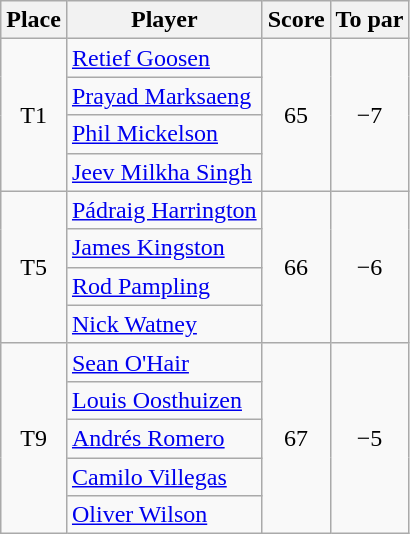<table class="wikitable">
<tr>
<th>Place</th>
<th>Player</th>
<th>Score</th>
<th>To par</th>
</tr>
<tr>
<td rowspan="4" align=center>T1</td>
<td> <a href='#'>Retief Goosen</a></td>
<td rowspan="4" align=center>65</td>
<td rowspan="4" align=center>−7</td>
</tr>
<tr>
<td> <a href='#'>Prayad Marksaeng</a></td>
</tr>
<tr>
<td> <a href='#'>Phil Mickelson</a></td>
</tr>
<tr>
<td> <a href='#'>Jeev Milkha Singh</a></td>
</tr>
<tr>
<td rowspan="4" align=center>T5</td>
<td> <a href='#'>Pádraig Harrington</a></td>
<td rowspan="4" align=center>66</td>
<td rowspan="4" align=center>−6</td>
</tr>
<tr>
<td> <a href='#'>James Kingston</a></td>
</tr>
<tr>
<td> <a href='#'>Rod Pampling</a></td>
</tr>
<tr>
<td> <a href='#'>Nick Watney</a></td>
</tr>
<tr>
<td rowspan="5" align=center>T9</td>
<td> <a href='#'>Sean O'Hair</a></td>
<td rowspan="5" align=center>67</td>
<td rowspan="5" align=center>−5</td>
</tr>
<tr>
<td> <a href='#'>Louis Oosthuizen</a></td>
</tr>
<tr>
<td> <a href='#'>Andrés Romero</a></td>
</tr>
<tr>
<td> <a href='#'>Camilo Villegas</a></td>
</tr>
<tr>
<td> <a href='#'>Oliver Wilson</a></td>
</tr>
</table>
